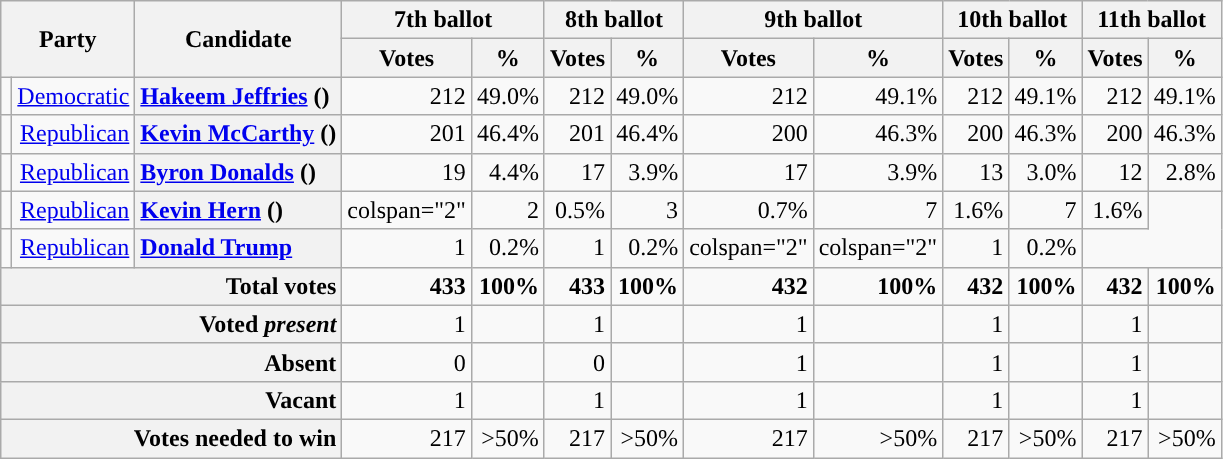<table class="wikitable plainrowheaders" style="text-align: right;">
<tr>
<th colspan="2" rowspan="2" scope="col">Party</th>
<th rowspan="2" scope="col">Candidate</th>
<th colspan="2" scope="col">7th ballot</th>
<th colspan="2" scope="col">8th ballot</th>
<th colspan="2" scope="col">9th ballot</th>
<th colspan="2" scope="col">10th ballot</th>
<th colspan="2" scope="col">11th ballot</th>
</tr>
<tr>
<th scope="col">Votes</th>
<th scope="col">%</th>
<th scope="col">Votes</th>
<th scope="col">%</th>
<th scope="col">Votes</th>
<th scope="col">%</th>
<th scope="col">Votes</th>
<th scope="col">%</th>
<th scope="col">Votes</th>
<th scope="col">%</th>
</tr>
<tr>
<td style="background-color:"></td>
<td><a href='#'>Democratic</a></td>
<th scope="row" style="text-align: left;"><a href='#'>Hakeem Jeffries</a> ()</th>
<td>212</td>
<td>49.0%</td>
<td>212</td>
<td>49.0%</td>
<td>212</td>
<td>49.1%</td>
<td>212</td>
<td>49.1%</td>
<td>212</td>
<td>49.1%</td>
</tr>
<tr>
<td style="background-color:"></td>
<td><a href='#'>Republican</a></td>
<th scope="row" style="text-align: left;"><a href='#'>Kevin McCarthy</a> ()</th>
<td>201</td>
<td>46.4%</td>
<td>201</td>
<td>46.4%</td>
<td>200</td>
<td>46.3%</td>
<td>200</td>
<td>46.3%</td>
<td>200</td>
<td>46.3%</td>
</tr>
<tr>
<td style="background-color:"></td>
<td><a href='#'>Republican</a></td>
<th scope="row" style="text-align: left;"><a href='#'>Byron Donalds</a> ()</th>
<td>19</td>
<td>4.4%</td>
<td>17</td>
<td>3.9%</td>
<td>17</td>
<td>3.9%</td>
<td>13</td>
<td>3.0%</td>
<td>12</td>
<td>2.8%</td>
</tr>
<tr>
<td style="background-color:"></td>
<td><a href='#'>Republican</a></td>
<th scope="row" style="text-align: left;"><a href='#'>Kevin Hern</a> ()</th>
<td>colspan="2" </td>
<td>2</td>
<td>0.5%</td>
<td>3</td>
<td>0.7%</td>
<td>7</td>
<td>1.6%</td>
<td>7</td>
<td>1.6%</td>
</tr>
<tr>
<td style="background-color:"></td>
<td><a href='#'>Republican</a></td>
<th scope="row" style="text-align: left;"><a href='#'>Donald Trump</a></th>
<td>1</td>
<td>0.2%</td>
<td>1</td>
<td>0.2%</td>
<td>colspan="2" </td>
<td>colspan="2" </td>
<td>1</td>
<td>0.2%</td>
</tr>
<tr>
<th colspan="3" scope="row" style="text-align: right;">Total votes</th>
<td><strong>433</strong></td>
<td><strong>100%</strong></td>
<td><strong>433</strong></td>
<td><strong>100%</strong></td>
<td><strong>432</strong></td>
<td><strong>100%</strong></td>
<td><strong>432</strong></td>
<td><strong>100%</strong></td>
<td><strong>432</strong></td>
<td><strong>100%</strong></td>
</tr>
<tr>
<th colspan="3" scope="row" style="text-align: right;">Voted <em>present</em></th>
<td>1</td>
<td></td>
<td>1</td>
<td></td>
<td>1</td>
<td></td>
<td>1</td>
<td></td>
<td>1</td>
<td></td>
</tr>
<tr>
<th colspan="3" scope="row" style="text-align: right;">Absent</th>
<td>0</td>
<td></td>
<td>0</td>
<td></td>
<td>1</td>
<td></td>
<td>1</td>
<td></td>
<td>1</td>
<td></td>
</tr>
<tr>
<th colspan="3" scope="row" style="text-align: right;">Vacant</th>
<td>1</td>
<td></td>
<td>1</td>
<td></td>
<td>1</td>
<td></td>
<td>1</td>
<td></td>
<td>1</td>
<td></td>
</tr>
<tr>
<th colspan="3" scope="row" style="text-align: right;">Votes needed to win</th>
<td>217</td>
<td>>50%</td>
<td>217</td>
<td>>50%</td>
<td>217</td>
<td>>50%</td>
<td>217</td>
<td>>50%</td>
<td>217</td>
<td>>50%</td>
</tr>
</table>
